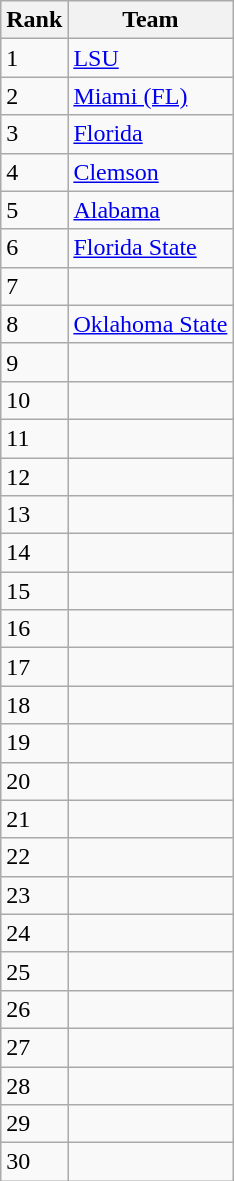<table class=wikitable>
<tr>
<th>Rank</th>
<th>Team</th>
</tr>
<tr>
<td>1</td>
<td><a href='#'>LSU</a></td>
</tr>
<tr>
<td>2</td>
<td><a href='#'>Miami (FL)</a></td>
</tr>
<tr>
<td>3</td>
<td><a href='#'>Florida</a></td>
</tr>
<tr>
<td>4</td>
<td><a href='#'>Clemson</a></td>
</tr>
<tr>
<td>5</td>
<td><a href='#'>Alabama</a></td>
</tr>
<tr>
<td>6</td>
<td><a href='#'>Florida State</a></td>
</tr>
<tr>
<td>7</td>
<td></td>
</tr>
<tr>
<td>8</td>
<td><a href='#'>Oklahoma State</a></td>
</tr>
<tr>
<td>9</td>
<td></td>
</tr>
<tr>
<td>10</td>
<td></td>
</tr>
<tr>
<td>11</td>
<td></td>
</tr>
<tr>
<td>12</td>
<td></td>
</tr>
<tr>
<td>13</td>
<td></td>
</tr>
<tr>
<td>14</td>
<td></td>
</tr>
<tr>
<td>15</td>
<td></td>
</tr>
<tr>
<td>16</td>
<td></td>
</tr>
<tr>
<td>17</td>
<td></td>
</tr>
<tr>
<td>18</td>
<td></td>
</tr>
<tr>
<td>19</td>
<td></td>
</tr>
<tr>
<td>20</td>
<td></td>
</tr>
<tr>
<td>21</td>
<td></td>
</tr>
<tr>
<td>22</td>
<td></td>
</tr>
<tr>
<td>23</td>
<td></td>
</tr>
<tr>
<td>24</td>
<td></td>
</tr>
<tr>
<td>25</td>
<td></td>
</tr>
<tr>
<td>26</td>
<td></td>
</tr>
<tr>
<td>27</td>
<td></td>
</tr>
<tr>
<td>28</td>
<td></td>
</tr>
<tr>
<td>29</td>
<td></td>
</tr>
<tr>
<td>30</td>
<td></td>
</tr>
</table>
